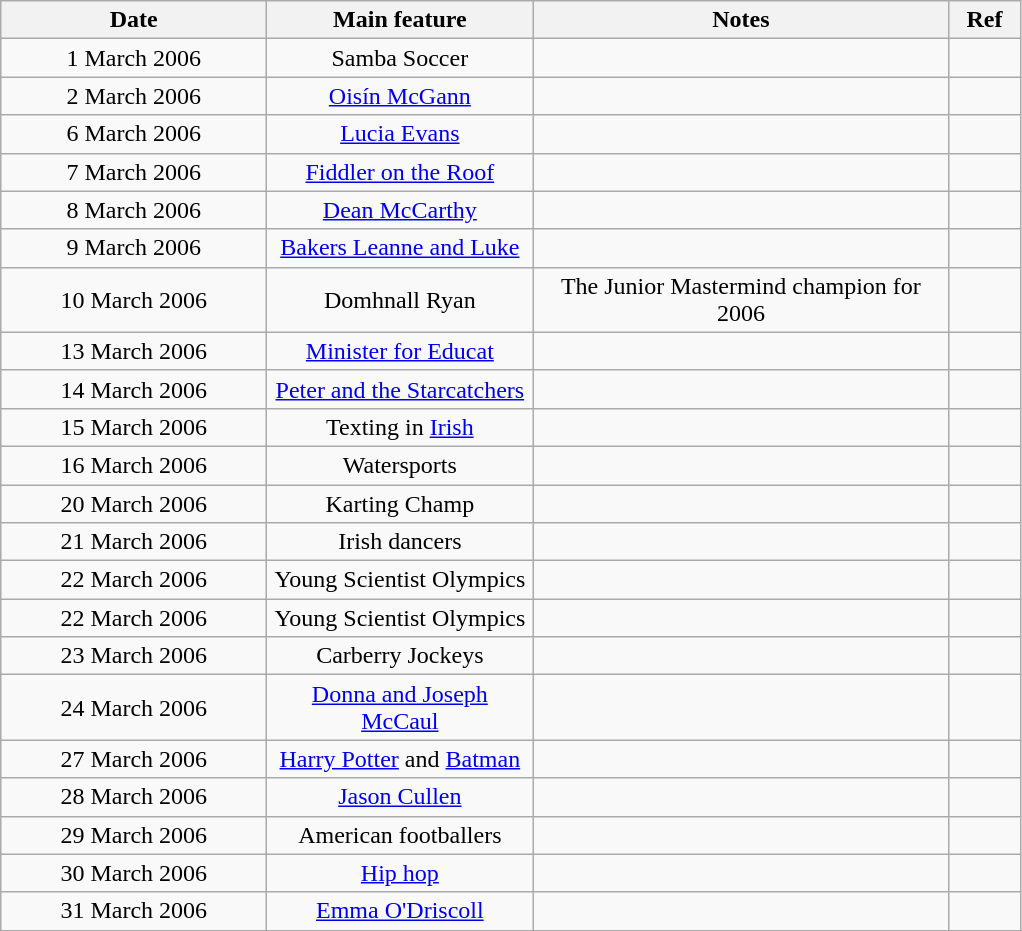<table class="wikitable">
<tr>
<th width="170" rowspan="1">Date</th>
<th width="170" rowspan="1">Main feature</th>
<th width="270" rowspan="1">Notes</th>
<th width="40" rowspan="1">Ref</th>
</tr>
<tr>
<td align="center">1 March 2006</td>
<td align="center">Samba Soccer</td>
<td align="center"></td>
<td align="center"></td>
</tr>
<tr>
<td align="center">2 March 2006</td>
<td align="center"><a href='#'>Oisín McGann</a></td>
<td align="center"></td>
<td align="center"></td>
</tr>
<tr>
<td align="center">6 March 2006</td>
<td align="center"><a href='#'>Lucia Evans</a></td>
<td align="center"></td>
<td align="center"></td>
</tr>
<tr>
<td align="center">7 March 2006</td>
<td align="center"><a href='#'>Fiddler on the Roof</a></td>
<td align="center"></td>
<td align="center"></td>
</tr>
<tr>
<td align="center">8 March 2006</td>
<td align="center"><a href='#'>Dean McCarthy</a></td>
<td align="center"></td>
<td align="center"></td>
</tr>
<tr>
<td align="center">9 March 2006</td>
<td align="center"><a href='#'>Bakers Leanne and Luke</a></td>
<td align="center"></td>
<td align="center"></td>
</tr>
<tr>
<td align="center">10 March 2006</td>
<td align="center">Domhnall Ryan</td>
<td align="center">The Junior Mastermind champion for 2006</td>
<td align="center"></td>
</tr>
<tr>
<td align="center">13 March 2006</td>
<td align="center"><a href='#'>Minister for Educat</a></td>
<td align="center"></td>
<td align="center"></td>
</tr>
<tr>
<td align="center">14 March 2006</td>
<td align="center"><a href='#'>Peter and the Starcatchers</a></td>
<td align="center"></td>
<td align="center"></td>
</tr>
<tr>
<td align="center">15 March 2006</td>
<td align="center">Texting in <a href='#'>Irish</a></td>
<td align="center"></td>
<td align="center"></td>
</tr>
<tr>
<td align="center">16 March 2006</td>
<td align="center">Watersports</td>
<td align="center"></td>
<td align="center"></td>
</tr>
<tr>
<td align="center">20 March 2006</td>
<td align="center">Karting Champ</td>
<td align="center"></td>
<td align="center"></td>
</tr>
<tr>
<td align="center">21 March 2006</td>
<td align="center">Irish dancers</td>
<td align="center"></td>
<td align="center"></td>
</tr>
<tr>
<td align="center">22 March 2006</td>
<td align="center">Young Scientist Olympics</td>
<td align="center"></td>
<td align="center"></td>
</tr>
<tr>
<td align="center">22 March 2006</td>
<td align="center">Young Scientist Olympics</td>
<td align="center"></td>
<td align="center"></td>
</tr>
<tr>
<td align="center">23 March 2006</td>
<td align="center">Carberry Jockeys</td>
<td align="center"></td>
<td align="center"></td>
</tr>
<tr>
<td align="center">24 March 2006</td>
<td align="center"><a href='#'>Donna and Joseph McCaul</a></td>
<td align="center"></td>
<td align="center"></td>
</tr>
<tr>
<td align="center">27 March 2006</td>
<td align="center"><a href='#'>Harry Potter</a> and <a href='#'>Batman</a></td>
<td align="center"></td>
<td align="center"></td>
</tr>
<tr>
<td align="center">28 March 2006</td>
<td align="center"><a href='#'>Jason Cullen</a></td>
<td align="center"></td>
<td align="center"></td>
</tr>
<tr>
<td align="center">29 March 2006</td>
<td align="center">American footballers</td>
<td align="center"></td>
<td align="center"></td>
</tr>
<tr>
<td align="center">30 March 2006</td>
<td align="center"><a href='#'>Hip hop</a></td>
<td align="center"></td>
<td align="center"></td>
</tr>
<tr>
<td align="center">31 March 2006</td>
<td align="center"><a href='#'>Emma O'Driscoll</a></td>
<td align="center"></td>
<td align="center"></td>
</tr>
<tr>
</tr>
</table>
